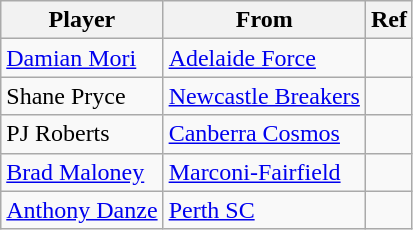<table class="wikitable sortable">
<tr>
<th>Player</th>
<th>From</th>
<th>Ref</th>
</tr>
<tr>
<td> <a href='#'>Damian Mori</a></td>
<td><a href='#'>Adelaide Force</a></td>
<td></td>
</tr>
<tr>
<td> Shane Pryce</td>
<td><a href='#'>Newcastle Breakers</a></td>
<td></td>
</tr>
<tr>
<td> PJ Roberts</td>
<td><a href='#'>Canberra Cosmos</a></td>
<td></td>
</tr>
<tr>
<td> <a href='#'>Brad Maloney</a></td>
<td><a href='#'>Marconi-Fairfield</a></td>
<td></td>
</tr>
<tr>
<td> <a href='#'>Anthony Danze</a></td>
<td><a href='#'>Perth SC</a></td>
<td></td>
</tr>
</table>
